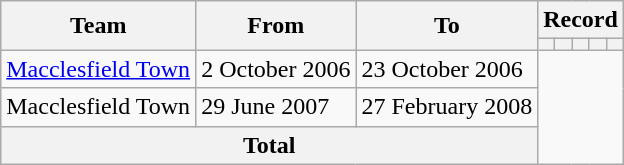<table class=wikitable style="text-align: center">
<tr>
<th rowspan=2>Team</th>
<th rowspan=2>From</th>
<th rowspan=2>To</th>
<th colspan=5>Record</th>
</tr>
<tr>
<th></th>
<th></th>
<th></th>
<th></th>
<th></th>
</tr>
<tr>
<td align=left><a href='#'>Macclesfield Town</a></td>
<td align=left>2 October 2006</td>
<td align=left>23 October 2006<br></td>
</tr>
<tr>
<td align=left>Macclesfield Town</td>
<td align=left>29 June 2007</td>
<td align=left>27 February 2008<br></td>
</tr>
<tr>
<th colspan=3>Total<br></th>
</tr>
</table>
